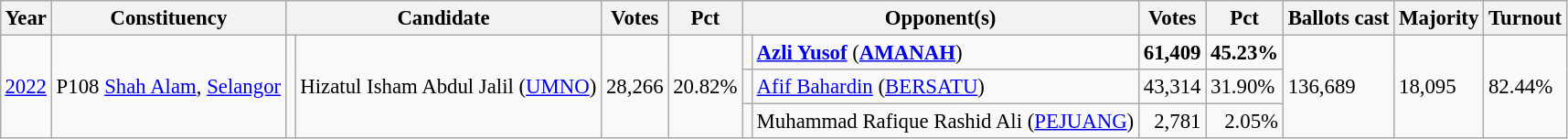<table class="wikitable" style="margin:0.5em ; font-size:95%">
<tr>
<th>Year</th>
<th>Constituency</th>
<th colspan="2">Candidate</th>
<th>Votes</th>
<th>Pct</th>
<th colspan="2">Opponent(s)</th>
<th>Votes</th>
<th>Pct</th>
<th>Ballots cast</th>
<th>Majority</th>
<th>Turnout</th>
</tr>
<tr>
<td rowspan="3"><a href='#'>2022</a></td>
<td rowspan="3">P108 <a href='#'>Shah Alam</a>, <a href='#'>Selangor</a></td>
<td rowspan="3" ></td>
<td rowspan="3">Hizatul Isham Abdul Jalil (<a href='#'>UMNO</a>)</td>
<td rowspan="3">28,266</td>
<td rowspan="3">20.82%</td>
<td></td>
<td><strong><a href='#'>Azli Yusof</a></strong> (<a href='#'><strong>AMANAH</strong></a>)</td>
<td><strong>61,409</strong></td>
<td><strong>45.23%</strong></td>
<td rowspan="3">136,689</td>
<td rowspan="3">18,095</td>
<td rowspan="3">82.44%</td>
</tr>
<tr>
<td></td>
<td><a href='#'>Afif Bahardin</a> (<a href='#'>BERSATU</a>)</td>
<td>43,314</td>
<td>31.90%</td>
</tr>
<tr>
<td bgcolor=></td>
<td>Muhammad Rafique Rashid Ali (<a href='#'>PEJUANG</a>)</td>
<td align=right>2,781</td>
<td align=right>2.05%</td>
</tr>
</table>
